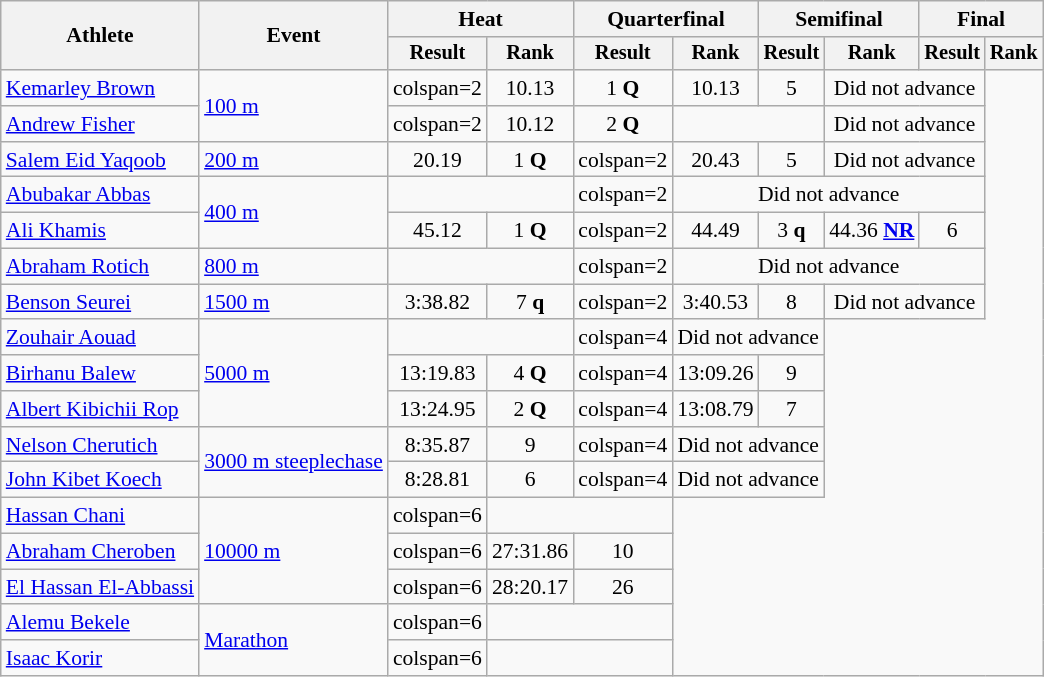<table class="wikitable" style="font-size:90%">
<tr>
<th rowspan="2">Athlete</th>
<th rowspan="2">Event</th>
<th colspan="2">Heat</th>
<th colspan="2">Quarterfinal</th>
<th colspan="2">Semifinal</th>
<th colspan="2">Final</th>
</tr>
<tr style="font-size:95%">
<th>Result</th>
<th>Rank</th>
<th>Result</th>
<th>Rank</th>
<th>Result</th>
<th>Rank</th>
<th>Result</th>
<th>Rank</th>
</tr>
<tr align=center>
<td align=left><a href='#'>Kemarley Brown</a></td>
<td align=left rowspan=2><a href='#'>100 m</a></td>
<td>colspan=2 </td>
<td>10.13</td>
<td>1 <strong>Q</strong></td>
<td>10.13</td>
<td>5</td>
<td colspan=2>Did not advance</td>
</tr>
<tr align=center>
<td align=left><a href='#'>Andrew Fisher</a></td>
<td>colspan=2 </td>
<td>10.12</td>
<td>2 <strong>Q</strong></td>
<td colspan=2></td>
<td colspan=2>Did not advance</td>
</tr>
<tr align=center>
<td align=left><a href='#'>Salem Eid Yaqoob</a></td>
<td align=left><a href='#'>200 m</a></td>
<td>20.19</td>
<td>1 <strong>Q</strong></td>
<td>colspan=2 </td>
<td>20.43</td>
<td>5</td>
<td colspan=2>Did not advance</td>
</tr>
<tr align=center>
<td align=left><a href='#'>Abubakar Abbas</a></td>
<td align=left rowspan=2><a href='#'>400 m</a></td>
<td colspan=2></td>
<td>colspan=2 </td>
<td colspan=4>Did not advance</td>
</tr>
<tr align=center>
<td align=left><a href='#'>Ali Khamis</a></td>
<td>45.12</td>
<td>1 <strong>Q</strong></td>
<td>colspan=2 </td>
<td>44.49</td>
<td>3 <strong>q</strong></td>
<td>44.36 <strong><a href='#'>NR</a></strong></td>
<td>6</td>
</tr>
<tr align=center>
<td align=left><a href='#'>Abraham Rotich</a></td>
<td align=left><a href='#'>800 m</a></td>
<td colspan=2></td>
<td>colspan=2 </td>
<td colspan=4>Did not advance</td>
</tr>
<tr align=center>
<td align=left><a href='#'>Benson Seurei</a></td>
<td align=left><a href='#'>1500 m</a></td>
<td>3:38.82</td>
<td>7 <strong>q</strong></td>
<td>colspan=2 </td>
<td>3:40.53</td>
<td>8</td>
<td colspan=2>Did not advance</td>
</tr>
<tr align=center>
<td align=left><a href='#'>Zouhair Aouad</a></td>
<td align=left rowspan=3><a href='#'>5000 m</a></td>
<td colspan=2></td>
<td>colspan=4 </td>
<td colspan=2>Did not advance</td>
</tr>
<tr align=center>
<td align=left><a href='#'>Birhanu Balew</a></td>
<td>13:19.83</td>
<td>4 <strong>Q</strong></td>
<td>colspan=4 </td>
<td>13:09.26</td>
<td>9</td>
</tr>
<tr align=center>
<td align=left><a href='#'>Albert Kibichii Rop</a></td>
<td>13:24.95</td>
<td>2 <strong>Q</strong></td>
<td>colspan=4 </td>
<td>13:08.79</td>
<td>7</td>
</tr>
<tr align=center>
<td align=left><a href='#'>Nelson Cherutich</a></td>
<td align=left rowspan=2><a href='#'>3000 m steeplechase</a></td>
<td>8:35.87</td>
<td>9</td>
<td>colspan=4 </td>
<td colspan=2>Did not advance</td>
</tr>
<tr align=center>
<td align=left><a href='#'>John Kibet Koech</a></td>
<td>8:28.81</td>
<td>6</td>
<td>colspan=4 </td>
<td colspan=2>Did not advance</td>
</tr>
<tr align=center>
<td align=left><a href='#'>Hassan Chani</a></td>
<td align=left rowspan=3><a href='#'>10000 m</a></td>
<td>colspan=6 </td>
<td colspan=2></td>
</tr>
<tr align=center>
<td align=left><a href='#'>Abraham Cheroben</a></td>
<td>colspan=6 </td>
<td>27:31.86</td>
<td>10</td>
</tr>
<tr align=center>
<td align=left><a href='#'>El Hassan El-Abbassi</a></td>
<td>colspan=6 </td>
<td>28:20.17</td>
<td>26</td>
</tr>
<tr align=center>
<td align=left><a href='#'>Alemu Bekele</a></td>
<td align=left rowspan=2><a href='#'>Marathon</a></td>
<td>colspan=6 </td>
<td colspan=2></td>
</tr>
<tr align=center>
<td align=left><a href='#'>Isaac Korir</a></td>
<td>colspan=6 </td>
<td colspan=2></td>
</tr>
</table>
